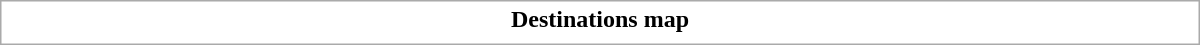<table class="collapsible collapsed" style="border:1px #aaa solid; width:50em; margin:0.2em auto">
<tr>
<th>Destinations map</th>
</tr>
<tr>
<td></td>
</tr>
</table>
